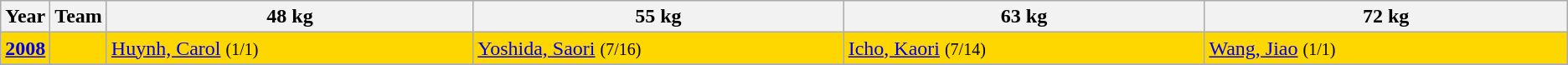<table class="wikitable sortable">
<tr>
<th>Year</th>
<th>Team</th>
<th width=450>48 kg</th>
<th width=450>55 kg</th>
<th width=450>63 kg</th>
<th width=450>72 kg</th>
</tr>
<tr>
<td bgcolor="GOLD"><strong><a href='#'>2008</a></strong></td>
<td bgcolor="GOLD"></td>
<td bgcolor="GOLD"> <a href='#'>Huynh, Carol</a> <small>(1/1)</small></td>
<td bgcolor="GOLD"> <a href='#'>Yoshida, Saori</a>  <small>(7/16)</small></td>
<td bgcolor="GOLD"> <a href='#'>Icho, Kaori</a>  <small>(7/14)</small></td>
<td bgcolor="GOLD"> <a href='#'>Wang, Jiao</a> <small>(1/1)</small></td>
</tr>
<tr>
</tr>
</table>
